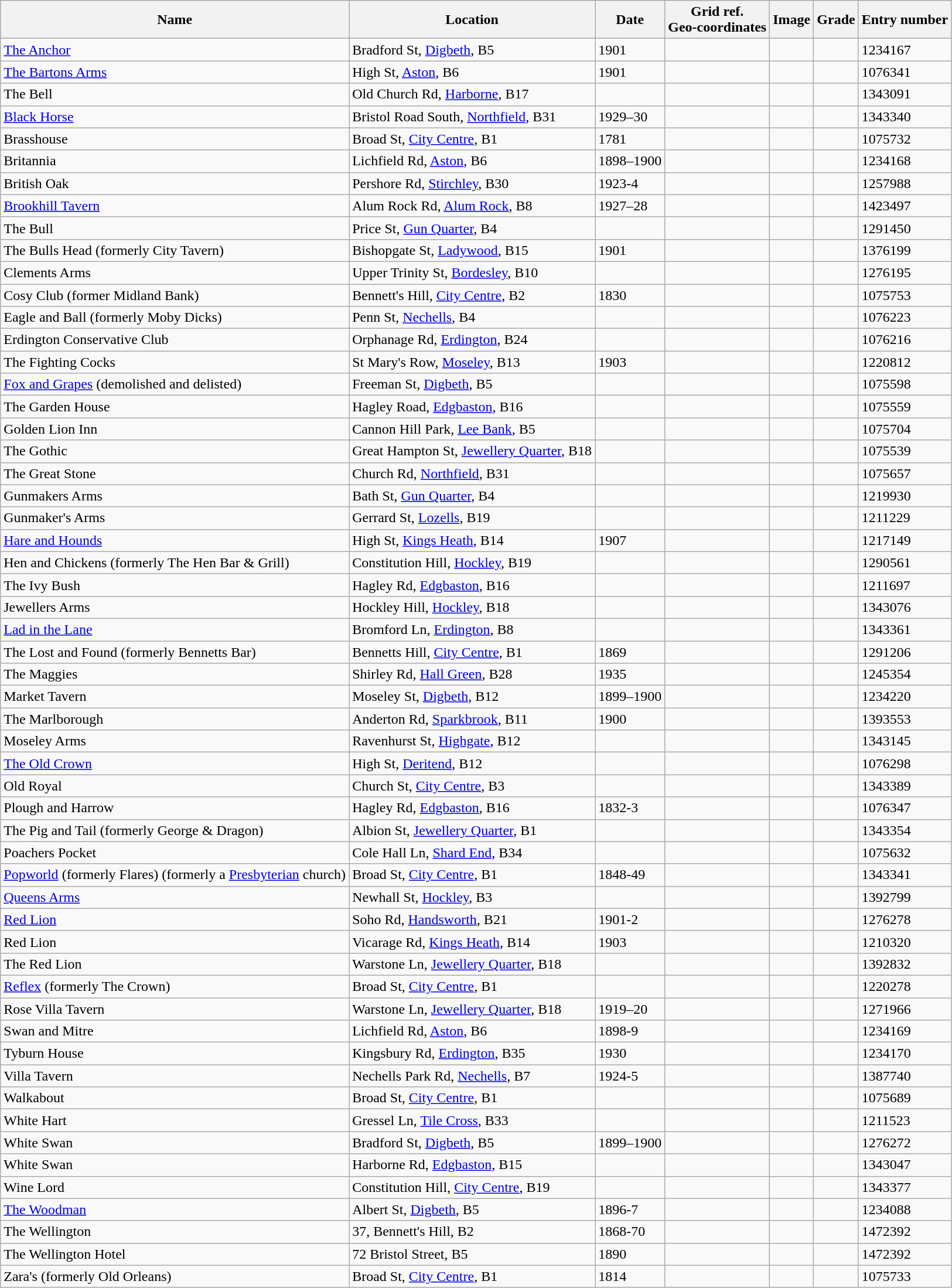<table Class="wikitable sortable">
<tr>
<th>Name</th>
<th>Location</th>
<th>Date</th>
<th>Grid ref.<br>Geo-coordinates</th>
<th>Image</th>
<th>Grade</th>
<th>Entry number</th>
</tr>
<tr>
<td><a href='#'>The Anchor</a></td>
<td>Bradford St, <a href='#'>Digbeth</a>, B5</td>
<td>1901</td>
<td></td>
<td></td>
<td align="center" ></td>
<td>1234167</td>
</tr>
<tr>
<td><a href='#'>The Bartons Arms</a></td>
<td>High St, <a href='#'>Aston</a>, B6</td>
<td>1901</td>
<td></td>
<td></td>
<td align="center" ></td>
<td>1076341</td>
</tr>
<tr>
<td>The Bell</td>
<td>Old Church Rd, <a href='#'>Harborne</a>, B17</td>
<td></td>
<td></td>
<td></td>
<td align="center" ></td>
<td>1343091</td>
</tr>
<tr>
<td><a href='#'>Black Horse</a></td>
<td>Bristol Road South, <a href='#'>Northfield</a>, B31</td>
<td>1929–30</td>
<td></td>
<td></td>
<td align="center" ></td>
<td>1343340</td>
</tr>
<tr>
<td>Brasshouse</td>
<td>Broad St, <a href='#'>City Centre</a>, B1</td>
<td>1781</td>
<td></td>
<td></td>
<td align="center" ></td>
<td>1075732</td>
</tr>
<tr>
<td>Britannia</td>
<td>Lichfield Rd, <a href='#'>Aston</a>, B6</td>
<td>1898–1900</td>
<td></td>
<td></td>
<td align="center" ></td>
<td>1234168</td>
</tr>
<tr>
<td>British Oak</td>
<td>Pershore Rd, <a href='#'>Stirchley</a>, B30</td>
<td>1923-4</td>
<td></td>
<td></td>
<td align="center" ></td>
<td>1257988</td>
</tr>
<tr>
<td><a href='#'>Brookhill Tavern</a></td>
<td>Alum Rock Rd, <a href='#'>Alum Rock</a>, B8</td>
<td>1927–28</td>
<td></td>
<td></td>
<td align="center" ></td>
<td>1423497</td>
</tr>
<tr>
<td>The Bull</td>
<td>Price St, <a href='#'>Gun Quarter</a>, B4</td>
<td></td>
<td></td>
<td></td>
<td align="center" ></td>
<td>1291450</td>
</tr>
<tr>
<td>The Bulls Head (formerly City Tavern)</td>
<td>Bishopgate St, <a href='#'>Ladywood</a>, B15</td>
<td>1901</td>
<td></td>
<td></td>
<td align="center" ></td>
<td>1376199</td>
</tr>
<tr>
<td>Clements Arms</td>
<td>Upper Trinity St, <a href='#'>Bordesley</a>, B10</td>
<td></td>
<td></td>
<td></td>
<td align="center" ></td>
<td>1276195</td>
</tr>
<tr>
<td>Cosy Club (former Midland Bank)</td>
<td>Bennett's Hill, <a href='#'>City Centre</a>, B2</td>
<td>1830</td>
<td></td>
<td></td>
<td align="center" ></td>
<td>1075753</td>
</tr>
<tr>
<td>Eagle and Ball (formerly Moby Dicks)</td>
<td>Penn St, <a href='#'>Nechells</a>, B4</td>
<td></td>
<td></td>
<td></td>
<td align="center" ></td>
<td>1076223</td>
</tr>
<tr>
<td>Erdington Conservative Club</td>
<td>Orphanage Rd, <a href='#'>Erdington</a>, B24</td>
<td></td>
<td></td>
<td></td>
<td align="center" ></td>
<td>1076216</td>
</tr>
<tr>
<td>The Fighting Cocks</td>
<td>St Mary's Row, <a href='#'>Moseley</a>, B13</td>
<td>1903</td>
<td></td>
<td></td>
<td align="center" ></td>
<td>1220812</td>
</tr>
<tr>
<td><a href='#'>Fox and Grapes</a> (demolished and delisted)</td>
<td>Freeman St, <a href='#'>Digbeth</a>, B5</td>
<td></td>
<td></td>
<td></td>
<td align="center" ></td>
<td>1075598</td>
</tr>
<tr>
<td>The Garden House</td>
<td>Hagley Road, <a href='#'>Edgbaston</a>, B16</td>
<td></td>
<td></td>
<td></td>
<td align="center" ></td>
<td>1075559</td>
</tr>
<tr>
<td>Golden Lion Inn</td>
<td>Cannon Hill Park, <a href='#'>Lee Bank</a>, B5</td>
<td></td>
<td></td>
<td></td>
<td align="center" ></td>
<td>1075704</td>
</tr>
<tr>
<td>The Gothic</td>
<td>Great Hampton St, <a href='#'>Jewellery Quarter</a>, B18</td>
<td></td>
<td></td>
<td></td>
<td align="center" ></td>
<td>1075539</td>
</tr>
<tr>
<td>The Great Stone</td>
<td>Church Rd, <a href='#'>Northfield</a>, B31</td>
<td></td>
<td></td>
<td></td>
<td align="center" ></td>
<td>1075657</td>
</tr>
<tr>
<td>Gunmakers Arms</td>
<td>Bath St, <a href='#'>Gun Quarter</a>, B4</td>
<td></td>
<td></td>
<td></td>
<td align="center" ></td>
<td>1219930</td>
</tr>
<tr>
<td>Gunmaker's Arms</td>
<td>Gerrard St, <a href='#'>Lozells</a>, B19</td>
<td></td>
<td></td>
<td></td>
<td align="center" ></td>
<td>1211229</td>
</tr>
<tr>
<td><a href='#'>Hare and Hounds</a></td>
<td>High St, <a href='#'>Kings Heath</a>, B14</td>
<td>1907</td>
<td></td>
<td></td>
<td align="center" ></td>
<td>1217149</td>
</tr>
<tr>
<td>Hen and Chickens (formerly The Hen Bar & Grill)</td>
<td>Constitution Hill, <a href='#'>Hockley</a>, B19</td>
<td></td>
<td></td>
<td></td>
<td align="center" ></td>
<td>1290561</td>
</tr>
<tr>
<td>The Ivy Bush</td>
<td>Hagley Rd, <a href='#'>Edgbaston</a>, B16</td>
<td></td>
<td></td>
<td></td>
<td align="center" ></td>
<td>1211697</td>
</tr>
<tr>
<td>Jewellers Arms</td>
<td>Hockley Hill, <a href='#'>Hockley</a>, B18</td>
<td></td>
<td></td>
<td></td>
<td align="center" ></td>
<td>1343076</td>
</tr>
<tr>
<td><a href='#'>Lad in the Lane</a></td>
<td>Bromford Ln, <a href='#'>Erdington</a>, B8</td>
<td></td>
<td></td>
<td></td>
<td align="center" ></td>
<td>1343361</td>
</tr>
<tr>
<td>The Lost and Found (formerly Bennetts Bar)</td>
<td>Bennetts Hill, <a href='#'>City Centre</a>, B1</td>
<td>1869</td>
<td></td>
<td></td>
<td align="center" ></td>
<td>1291206</td>
</tr>
<tr>
<td>The Maggies</td>
<td>Shirley Rd, <a href='#'>Hall Green</a>, B28</td>
<td>1935</td>
<td></td>
<td></td>
<td align="center" ></td>
<td>1245354</td>
</tr>
<tr>
<td>Market Tavern</td>
<td>Moseley St, <a href='#'>Digbeth</a>, B12</td>
<td>1899–1900</td>
<td></td>
<td></td>
<td align="center" ></td>
<td>1234220</td>
</tr>
<tr>
<td>The Marlborough</td>
<td>Anderton Rd, <a href='#'>Sparkbrook</a>, B11</td>
<td>1900</td>
<td></td>
<td></td>
<td align="center" ></td>
<td>1393553</td>
</tr>
<tr>
<td>Moseley Arms</td>
<td>Ravenhurst St, <a href='#'>Highgate</a>, B12</td>
<td></td>
<td></td>
<td></td>
<td align="center" ></td>
<td>1343145</td>
</tr>
<tr>
<td><a href='#'>The Old Crown</a></td>
<td>High St, <a href='#'>Deritend</a>, B12</td>
<td></td>
<td></td>
<td></td>
<td align="center" ></td>
<td>1076298</td>
</tr>
<tr>
<td>Old Royal</td>
<td>Church St, <a href='#'>City Centre</a>, B3</td>
<td></td>
<td></td>
<td></td>
<td align="center" ></td>
<td>1343389</td>
</tr>
<tr>
<td>Plough and Harrow</td>
<td>Hagley Rd, <a href='#'>Edgbaston</a>, B16</td>
<td>1832-3</td>
<td></td>
<td></td>
<td align="center" ></td>
<td>1076347</td>
</tr>
<tr>
<td>The Pig and Tail (formerly George & Dragon)</td>
<td>Albion St, <a href='#'>Jewellery Quarter</a>, B1</td>
<td></td>
<td></td>
<td></td>
<td align="center" ></td>
<td>1343354</td>
</tr>
<tr>
<td>Poachers Pocket</td>
<td>Cole Hall Ln, <a href='#'>Shard End</a>, B34</td>
<td></td>
<td></td>
<td></td>
<td align="center" ></td>
<td>1075632</td>
</tr>
<tr>
<td><a href='#'>Popworld</a> (formerly Flares) (formerly a <a href='#'>Presbyterian</a> church)</td>
<td>Broad St, <a href='#'>City Centre</a>, B1</td>
<td>1848-49</td>
<td></td>
<td></td>
<td align="center" ></td>
<td>1343341</td>
</tr>
<tr>
<td><a href='#'>Queens Arms</a></td>
<td>Newhall St, <a href='#'>Hockley</a>, B3</td>
<td></td>
<td></td>
<td></td>
<td align="center" ></td>
<td>1392799</td>
</tr>
<tr>
<td><a href='#'>Red Lion</a></td>
<td>Soho Rd, <a href='#'>Handsworth</a>, B21</td>
<td>1901-2</td>
<td></td>
<td></td>
<td align="center" ></td>
<td>1276278</td>
</tr>
<tr>
<td>Red Lion</td>
<td>Vicarage Rd, <a href='#'>Kings Heath</a>, B14</td>
<td>1903</td>
<td></td>
<td></td>
<td align="center" ></td>
<td>1210320</td>
</tr>
<tr>
<td>The Red Lion</td>
<td>Warstone Ln, <a href='#'>Jewellery Quarter</a>, B18</td>
<td></td>
<td></td>
<td></td>
<td align="center" ></td>
<td>1392832</td>
</tr>
<tr>
<td><a href='#'>Reflex</a> (formerly The Crown)</td>
<td>Broad St, <a href='#'>City Centre</a>, B1</td>
<td></td>
<td></td>
<td></td>
<td align="center" ></td>
<td>1220278</td>
</tr>
<tr>
<td>Rose Villa Tavern</td>
<td>Warstone Ln, <a href='#'>Jewellery Quarter</a>, B18</td>
<td>1919–20</td>
<td></td>
<td></td>
<td align="center" ></td>
<td>1271966</td>
</tr>
<tr>
<td>Swan and Mitre</td>
<td>Lichfield Rd, <a href='#'>Aston</a>, B6</td>
<td>1898-9</td>
<td></td>
<td></td>
<td align="center" ></td>
<td>1234169</td>
</tr>
<tr>
<td>Tyburn House</td>
<td>Kingsbury Rd, <a href='#'>Erdington</a>, B35</td>
<td>1930</td>
<td></td>
<td></td>
<td align="center" ></td>
<td>1234170</td>
</tr>
<tr>
<td>Villa Tavern</td>
<td>Nechells Park Rd, <a href='#'>Nechells</a>, B7</td>
<td>1924-5</td>
<td></td>
<td></td>
<td align="center" ></td>
<td>1387740</td>
</tr>
<tr>
<td>Walkabout</td>
<td>Broad St, <a href='#'>City Centre</a>, B1</td>
<td></td>
<td></td>
<td></td>
<td align="center" ></td>
<td>1075689</td>
</tr>
<tr>
<td>White Hart</td>
<td>Gressel Ln, <a href='#'>Tile Cross</a>, B33</td>
<td></td>
<td></td>
<td></td>
<td align="center" ></td>
<td>1211523</td>
</tr>
<tr>
<td>White Swan</td>
<td>Bradford St, <a href='#'>Digbeth</a>, B5</td>
<td>1899–1900</td>
<td></td>
<td></td>
<td align="center" ></td>
<td>1276272</td>
</tr>
<tr>
<td>White Swan</td>
<td>Harborne Rd, <a href='#'>Edgbaston</a>, B15</td>
<td></td>
<td></td>
<td></td>
<td align="center" ></td>
<td>1343047</td>
</tr>
<tr>
<td>Wine Lord</td>
<td>Constitution Hill, <a href='#'>City Centre</a>, B19</td>
<td></td>
<td></td>
<td></td>
<td align="center" ></td>
<td>1343377</td>
</tr>
<tr>
<td><a href='#'>The Woodman</a></td>
<td>Albert St, <a href='#'>Digbeth</a>, B5</td>
<td>1896-7</td>
<td></td>
<td></td>
<td align="center" ></td>
<td>1234088</td>
</tr>
<tr>
<td>The Wellington</td>
<td>37, Bennett's Hill, B2</td>
<td>1868-70</td>
<td></td>
<td></td>
<td align="center" ></td>
<td>1472392</td>
</tr>
<tr>
<td>The Wellington Hotel</td>
<td>72 Bristol Street, B5</td>
<td>1890</td>
<td></td>
<td></td>
<td align="center" ></td>
<td>1472392</td>
</tr>
<tr>
<td>Zara's (formerly Old Orleans)</td>
<td>Broad St, <a href='#'>City Centre</a>, B1</td>
<td>1814</td>
<td></td>
<td></td>
<td align="center" ></td>
<td>1075733</td>
</tr>
</table>
